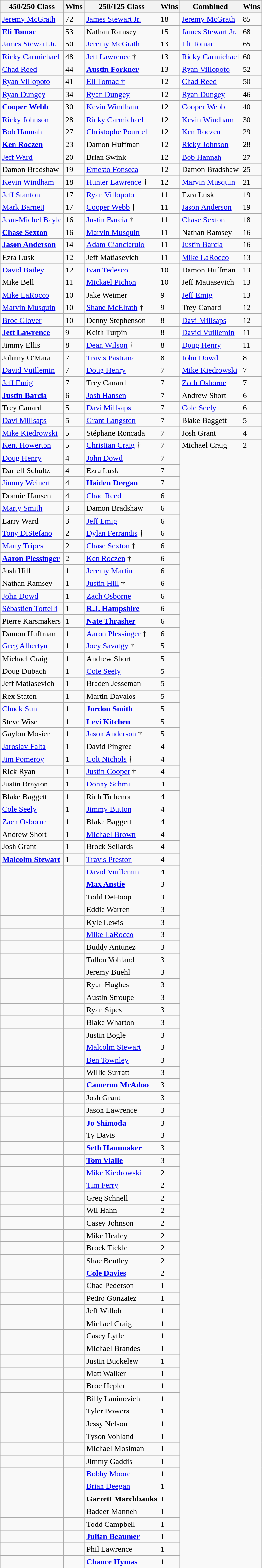<table class="wikitable">
<tr>
<th>450/250 Class</th>
<th>Wins</th>
<th>250/125 Class</th>
<th>Wins</th>
<th>Combined</th>
<th>Wins</th>
</tr>
<tr>
<td> <a href='#'>Jeremy McGrath</a></td>
<td>72</td>
<td> <a href='#'>James Stewart Jr.</a></td>
<td>18</td>
<td> <a href='#'>Jeremy McGrath</a></td>
<td>85</td>
</tr>
<tr>
<td> <strong><a href='#'>Eli Tomac</a></strong></td>
<td>53</td>
<td> Nathan Ramsey</td>
<td>15</td>
<td> <a href='#'>James Stewart Jr.</a></td>
<td>68</td>
</tr>
<tr>
<td> <a href='#'>James Stewart Jr.</a></td>
<td>50</td>
<td> <a href='#'>Jeremy McGrath</a></td>
<td>13</td>
<td> <a href='#'>Eli Tomac</a></td>
<td>65</td>
</tr>
<tr>
<td> <a href='#'>Ricky Carmichael</a></td>
<td>48</td>
<td> <a href='#'>Jett Lawrence</a> †</td>
<td>13</td>
<td> <a href='#'>Ricky Carmichael</a></td>
<td>60</td>
</tr>
<tr>
<td> <a href='#'>Chad Reed</a></td>
<td>44</td>
<td> <strong><a href='#'>Austin Forkner</a></strong></td>
<td>13</td>
<td> <a href='#'>Ryan Villopoto</a></td>
<td>52</td>
</tr>
<tr>
<td> <a href='#'>Ryan Villopoto</a></td>
<td>41</td>
<td> <a href='#'>Eli Tomac †</a></td>
<td>12</td>
<td> <a href='#'>Chad Reed</a></td>
<td>50</td>
</tr>
<tr>
<td> <a href='#'>Ryan Dungey</a></td>
<td>34</td>
<td> <a href='#'>Ryan Dungey</a></td>
<td>12</td>
<td> <a href='#'>Ryan Dungey</a></td>
<td>46</td>
</tr>
<tr>
<td> <strong><a href='#'>Cooper Webb</a></strong></td>
<td>30</td>
<td> <a href='#'>Kevin Windham</a></td>
<td>12</td>
<td> <a href='#'>Cooper Webb</a></td>
<td>40</td>
</tr>
<tr>
<td> <a href='#'>Ricky Johnson</a></td>
<td>28</td>
<td> <a href='#'>Ricky Carmichael</a></td>
<td>12</td>
<td> <a href='#'>Kevin Windham</a></td>
<td>30</td>
</tr>
<tr>
<td> <a href='#'>Bob Hannah</a></td>
<td>27</td>
<td> <a href='#'>Christophe Pourcel</a></td>
<td>12</td>
<td> <a href='#'>Ken Roczen</a></td>
<td>29</td>
</tr>
<tr>
<td> <strong><a href='#'>Ken Roczen</a></strong></td>
<td>23</td>
<td> Damon Huffman</td>
<td>12</td>
<td> <a href='#'>Ricky Johnson</a></td>
<td>28</td>
</tr>
<tr>
<td> <a href='#'>Jeff Ward</a></td>
<td>20</td>
<td> Brian Swink</td>
<td>12</td>
<td> <a href='#'>Bob Hannah</a></td>
<td>27</td>
</tr>
<tr>
<td> Damon Bradshaw</td>
<td>19</td>
<td><strong></strong> <a href='#'>Ernesto Fonseca</a></td>
<td>12</td>
<td> Damon Bradshaw</td>
<td>25</td>
</tr>
<tr>
<td> <a href='#'>Kevin Windham</a></td>
<td>18</td>
<td> <a href='#'>Hunter Lawrence</a> †</td>
<td>12</td>
<td> <a href='#'>Marvin Musquin</a></td>
<td>21</td>
</tr>
<tr>
<td> <a href='#'>Jeff Stanton</a></td>
<td>17</td>
<td> <a href='#'>Ryan Villopoto</a></td>
<td>11</td>
<td> Ezra Lusk</td>
<td>19</td>
</tr>
<tr>
<td> <a href='#'>Mark Barnett</a></td>
<td>17</td>
<td> <a href='#'>Cooper Webb</a> †</td>
<td>11</td>
<td> <a href='#'>Jason Anderson</a></td>
<td>19</td>
</tr>
<tr>
<td> <a href='#'>Jean-Michel Bayle</a></td>
<td>16</td>
<td> <a href='#'>Justin Barcia</a> †</td>
<td>11</td>
<td> <a href='#'>Chase Sexton</a></td>
<td>18</td>
</tr>
<tr>
<td><strong> <a href='#'>Chase Sexton</a></strong></td>
<td>16</td>
<td> <a href='#'>Marvin Musquin</a></td>
<td>11</td>
<td> Nathan Ramsey</td>
<td>16</td>
</tr>
<tr>
<td><strong> <a href='#'>Jason Anderson</a></strong></td>
<td>14</td>
<td> <a href='#'>Adam Cianciarulo</a></td>
<td>11</td>
<td> <a href='#'>Justin Barcia</a></td>
<td>16</td>
</tr>
<tr>
<td> Ezra Lusk</td>
<td>12</td>
<td> Jeff Matiasevich</td>
<td>11</td>
<td> <a href='#'>Mike LaRocco</a></td>
<td>13</td>
</tr>
<tr>
<td><strong></strong> <a href='#'>David Bailey</a></td>
<td>12</td>
<td> <a href='#'>Ivan Tedesco</a></td>
<td>10</td>
<td> Damon Huffman</td>
<td>13</td>
</tr>
<tr>
<td><strong></strong> Mike Bell</td>
<td>11</td>
<td><strong></strong> <a href='#'>Mickaël Pichon</a></td>
<td>10</td>
<td> Jeff Matiasevich</td>
<td>13</td>
</tr>
<tr>
<td> <a href='#'>Mike LaRocco</a></td>
<td>10</td>
<td> Jake Weimer</td>
<td>9</td>
<td> <a href='#'>Jeff Emig</a></td>
<td>13</td>
</tr>
<tr>
<td> <a href='#'>Marvin Musquin</a></td>
<td>10</td>
<td> <a href='#'>Shane McElrath</a> †</td>
<td>9</td>
<td> Trey Canard</td>
<td>12</td>
</tr>
<tr>
<td> <a href='#'>Broc Glover</a></td>
<td>10</td>
<td> Denny Stephenson</td>
<td>8</td>
<td> <a href='#'>Davi Millsaps</a></td>
<td>12</td>
</tr>
<tr>
<td><strong> <a href='#'>Jett Lawrence</a></strong></td>
<td>9</td>
<td> Keith Turpin</td>
<td>8</td>
<td> <a href='#'>David Vuillemin</a></td>
<td>11</td>
</tr>
<tr>
<td> Jimmy Ellis</td>
<td>8</td>
<td> <a href='#'>Dean Wilson</a> †</td>
<td>8</td>
<td> <a href='#'>Doug Henry</a></td>
<td>11</td>
</tr>
<tr>
<td> Johnny O'Mara</td>
<td>7</td>
<td> <a href='#'>Travis Pastrana</a></td>
<td>8</td>
<td> <a href='#'>John Dowd</a></td>
<td>8</td>
</tr>
<tr>
<td> <a href='#'>David Vuillemin</a></td>
<td>7</td>
<td> <a href='#'>Doug Henry</a></td>
<td>7</td>
<td> <a href='#'>Mike Kiedrowski</a></td>
<td>7</td>
</tr>
<tr>
<td><strong></strong> <a href='#'>Jeff Emig</a></td>
<td>7</td>
<td> Trey Canard</td>
<td>7</td>
<td> <a href='#'>Zach Osborne</a></td>
<td>7</td>
</tr>
<tr>
<td> <strong><a href='#'>Justin Barcia</a></strong></td>
<td>6</td>
<td> <a href='#'>Josh Hansen</a></td>
<td>7</td>
<td> Andrew Short</td>
<td>6</td>
</tr>
<tr>
<td> Trey Canard</td>
<td>5</td>
<td> <a href='#'>Davi Millsaps</a></td>
<td>7</td>
<td> <a href='#'>Cole Seely</a></td>
<td>6</td>
</tr>
<tr>
<td> <a href='#'>Davi Millsaps</a></td>
<td>5</td>
<td> <a href='#'>Grant Langston</a></td>
<td>7</td>
<td> Blake Baggett</td>
<td>5</td>
</tr>
<tr>
<td> <a href='#'>Mike Kiedrowski</a></td>
<td>5</td>
<td> Stéphane Roncada</td>
<td>7</td>
<td> Josh Grant</td>
<td>4</td>
</tr>
<tr>
<td> <a href='#'>Kent Howerton</a></td>
<td>5</td>
<td> <a href='#'>Christian Craig</a> †</td>
<td>7</td>
<td> Michael Craig</td>
<td>2</td>
</tr>
<tr>
<td> <a href='#'>Doug Henry</a></td>
<td>4</td>
<td> <a href='#'>John Dowd</a></td>
<td>7</td>
</tr>
<tr>
<td> Darrell Schultz</td>
<td>4</td>
<td> Ezra Lusk</td>
<td>7</td>
</tr>
<tr>
<td> <a href='#'>Jimmy Weinert</a></td>
<td>4</td>
<td><strong> <a href='#'>Haiden Deegan</a></strong></td>
<td>7</td>
</tr>
<tr>
<td> Donnie Hansen</td>
<td>4</td>
<td> <a href='#'>Chad Reed</a></td>
<td>6</td>
</tr>
<tr>
<td> <a href='#'>Marty Smith</a></td>
<td>3</td>
<td> Damon Bradshaw</td>
<td>6</td>
</tr>
<tr>
<td> Larry Ward</td>
<td>3</td>
<td> <a href='#'>Jeff Emig</a></td>
<td>6</td>
</tr>
<tr>
<td> <a href='#'>Tony DiStefano</a></td>
<td>2</td>
<td> <a href='#'>Dylan Ferrandis</a> †</td>
<td>6</td>
</tr>
<tr>
<td> <a href='#'>Marty Tripes</a></td>
<td>2</td>
<td> <a href='#'>Chase Sexton</a> †</td>
<td>6</td>
</tr>
<tr>
<td> <strong><a href='#'>Aaron Plessinger</a></strong></td>
<td>2</td>
<td> <a href='#'>Ken Roczen</a> †</td>
<td>6</td>
</tr>
<tr>
<td> Josh Hill</td>
<td>1</td>
<td> <a href='#'>Jeremy Martin</a></td>
<td>6</td>
</tr>
<tr>
<td> Nathan Ramsey</td>
<td>1</td>
<td> <a href='#'>Justin Hill</a> †</td>
<td>6</td>
</tr>
<tr>
<td> <a href='#'>John Dowd</a></td>
<td>1</td>
<td> <a href='#'>Zach Osborne</a></td>
<td>6</td>
</tr>
<tr>
<td> <a href='#'>Sébastien Tortelli</a></td>
<td>1</td>
<td> <strong><a href='#'>R.J. Hampshire</a></strong></td>
<td>6</td>
</tr>
<tr>
<td> Pierre Karsmakers</td>
<td>1</td>
<td> <strong><a href='#'>Nate Thrasher</a></strong></td>
<td>6</td>
</tr>
<tr>
<td> Damon Huffman</td>
<td>1</td>
<td><strong></strong> <a href='#'>Aaron Plessinger</a> †</td>
<td>6</td>
</tr>
<tr>
<td> <a href='#'>Greg Albertyn</a></td>
<td>1</td>
<td> <a href='#'>Joey Savatgy</a> †</td>
<td>5</td>
</tr>
<tr>
<td> Michael Craig</td>
<td>1</td>
<td> Andrew Short</td>
<td>5</td>
</tr>
<tr>
<td> Doug Dubach</td>
<td>1</td>
<td> <a href='#'>Cole Seely</a></td>
<td>5</td>
</tr>
<tr>
<td> Jeff Matiasevich</td>
<td>1</td>
<td> Braden Jesseman</td>
<td>5</td>
</tr>
<tr>
<td> Rex Staten</td>
<td>1</td>
<td> Martin Davalos</td>
<td>5</td>
</tr>
<tr>
<td> <a href='#'>Chuck Sun</a></td>
<td>1</td>
<td> <strong><a href='#'>Jordon Smith</a></strong></td>
<td>5</td>
</tr>
<tr>
<td> Steve Wise</td>
<td>1</td>
<td> <strong><a href='#'>Levi Kitchen</a></strong></td>
<td>5</td>
</tr>
<tr>
<td> Gaylon Mosier</td>
<td>1</td>
<td> <a href='#'>Jason Anderson</a> †</td>
<td>5</td>
</tr>
<tr>
<td> <a href='#'>Jaroslav Falta</a></td>
<td>1</td>
<td> David Pingree</td>
<td>4</td>
</tr>
<tr>
<td> <a href='#'>Jim Pomeroy</a></td>
<td>1</td>
<td> <a href='#'>Colt Nichols</a> †</td>
<td>4</td>
</tr>
<tr>
<td> Rick Ryan</td>
<td>1</td>
<td> <a href='#'>Justin Cooper</a> †</td>
<td>4</td>
</tr>
<tr>
<td> Justin Brayton</td>
<td>1</td>
<td> <a href='#'>Donny Schmit</a></td>
<td>4</td>
</tr>
<tr>
<td> Blake Baggett</td>
<td>1</td>
<td> Rich Tichenor</td>
<td>4</td>
</tr>
<tr>
<td> <a href='#'>Cole Seely</a></td>
<td>1</td>
<td> <a href='#'>Jimmy Button</a></td>
<td>4</td>
</tr>
<tr>
<td> <a href='#'>Zach Osborne</a></td>
<td>1</td>
<td> Blake Baggett</td>
<td>4</td>
</tr>
<tr>
<td><strong></strong> Andrew Short</td>
<td>1</td>
<td> <a href='#'>Michael Brown</a></td>
<td>4</td>
</tr>
<tr>
<td> Josh Grant</td>
<td>1</td>
<td> Brock Sellards</td>
<td>4</td>
</tr>
<tr>
<td> <a href='#'><strong>Malcolm Stewart</strong></a></td>
<td>1</td>
<td> <a href='#'>Travis Preston</a></td>
<td>4</td>
</tr>
<tr>
<td></td>
<td></td>
<td> <a href='#'>David Vuillemin</a></td>
<td>4</td>
</tr>
<tr>
<td></td>
<td></td>
<td><strong> <a href='#'>Max Anstie</a></strong></td>
<td>3</td>
</tr>
<tr>
<td></td>
<td></td>
<td> Todd DeHoop</td>
<td>3</td>
</tr>
<tr>
<td></td>
<td></td>
<td> Eddie Warren</td>
<td>3</td>
</tr>
<tr>
<td></td>
<td></td>
<td> Kyle Lewis</td>
<td>3</td>
</tr>
<tr>
<td></td>
<td></td>
<td> <a href='#'>Mike LaRocco</a></td>
<td>3</td>
</tr>
<tr>
<td></td>
<td></td>
<td> Buddy Antunez</td>
<td>3</td>
</tr>
<tr>
<td></td>
<td></td>
<td> Tallon Vohland</td>
<td>3</td>
</tr>
<tr>
<td></td>
<td></td>
<td> Jeremy Buehl</td>
<td>3</td>
</tr>
<tr>
<td></td>
<td></td>
<td> Ryan Hughes</td>
<td>3</td>
</tr>
<tr>
<td></td>
<td></td>
<td> Austin Stroupe</td>
<td>3</td>
</tr>
<tr>
<td></td>
<td></td>
<td> Ryan Sipes</td>
<td>3</td>
</tr>
<tr>
<td></td>
<td></td>
<td> Blake Wharton</td>
<td>3</td>
</tr>
<tr>
<td></td>
<td></td>
<td> Justin Bogle</td>
<td>3</td>
</tr>
<tr>
<td></td>
<td></td>
<td> <a href='#'>Malcolm Stewart</a> †</td>
<td>3</td>
</tr>
<tr>
<td></td>
<td></td>
<td> <a href='#'>Ben Townley</a></td>
<td>3</td>
</tr>
<tr>
<td></td>
<td></td>
<td> Willie Surratt</td>
<td>3</td>
</tr>
<tr>
<td></td>
<td></td>
<td> <strong><a href='#'>Cameron McAdoo</a></strong></td>
<td>3</td>
</tr>
<tr>
<td></td>
<td></td>
<td><strong></strong> Josh Grant</td>
<td>3</td>
</tr>
<tr>
<td></td>
<td></td>
<td> Jason Lawrence</td>
<td>3</td>
</tr>
<tr>
<td></td>
<td></td>
<td> <strong><a href='#'>Jo Shimoda</a></strong></td>
<td>3</td>
</tr>
<tr>
<td></td>
<td></td>
<td><strong></strong> Ty Davis</td>
<td>3</td>
</tr>
<tr>
<td></td>
<td></td>
<td> <strong><a href='#'>Seth Hammaker</a></strong></td>
<td>3</td>
</tr>
<tr>
<td></td>
<td></td>
<td> <strong><a href='#'>Tom Vialle</a></strong></td>
<td>3</td>
</tr>
<tr>
<td></td>
<td></td>
<td> <a href='#'>Mike Kiedrowski</a></td>
<td>2</td>
</tr>
<tr>
<td></td>
<td></td>
<td> <a href='#'>Tim Ferry</a></td>
<td>2</td>
</tr>
<tr>
<td></td>
<td></td>
<td> Greg Schnell</td>
<td>2</td>
</tr>
<tr>
<td></td>
<td></td>
<td> Wil Hahn</td>
<td>2</td>
</tr>
<tr>
<td></td>
<td></td>
<td><strong></strong> Casey Johnson</td>
<td>2</td>
</tr>
<tr>
<td></td>
<td></td>
<td> Mike Healey</td>
<td>2</td>
</tr>
<tr>
<td></td>
<td></td>
<td> Brock Tickle</td>
<td>2</td>
</tr>
<tr>
<td></td>
<td></td>
<td> Shae Bentley</td>
<td>2</td>
</tr>
<tr>
<td></td>
<td></td>
<td><strong> <a href='#'>Cole Davies</a></strong></td>
<td>2</td>
</tr>
<tr>
<td></td>
<td></td>
<td> Chad Pederson</td>
<td>1</td>
</tr>
<tr>
<td></td>
<td></td>
<td> Pedro Gonzalez</td>
<td>1</td>
</tr>
<tr>
<td></td>
<td></td>
<td> Jeff Willoh</td>
<td>1</td>
</tr>
<tr>
<td></td>
<td></td>
<td> Michael Craig</td>
<td>1</td>
</tr>
<tr>
<td></td>
<td></td>
<td> Casey Lytle</td>
<td>1</td>
</tr>
<tr>
<td></td>
<td></td>
<td> Michael Brandes</td>
<td>1</td>
</tr>
<tr>
<td></td>
<td></td>
<td> Justin Buckelew</td>
<td>1</td>
</tr>
<tr>
<td></td>
<td></td>
<td> Matt Walker</td>
<td>1</td>
</tr>
<tr>
<td></td>
<td></td>
<td> Broc Hepler</td>
<td>1</td>
</tr>
<tr>
<td></td>
<td></td>
<td> Billy Laninovich</td>
<td>1</td>
</tr>
<tr>
<td></td>
<td></td>
<td> Tyler Bowers</td>
<td>1</td>
</tr>
<tr>
<td></td>
<td></td>
<td> Jessy Nelson</td>
<td>1</td>
</tr>
<tr>
<td></td>
<td></td>
<td> Tyson Vohland</td>
<td>1</td>
</tr>
<tr>
<td></td>
<td></td>
<td> Michael Mosiman</td>
<td>1</td>
</tr>
<tr>
<td></td>
<td></td>
<td> Jimmy Gaddis</td>
<td>1</td>
</tr>
<tr>
<td></td>
<td></td>
<td> <a href='#'>Bobby Moore</a></td>
<td>1</td>
</tr>
<tr>
<td></td>
<td></td>
<td><strong></strong> <a href='#'>Brian Deegan</a></td>
<td>1</td>
</tr>
<tr>
<td></td>
<td></td>
<td><strong> Garrett Marchbanks</strong></td>
<td>1</td>
</tr>
<tr>
<td></td>
<td></td>
<td><strong></strong> Badder Manneh</td>
<td>1</td>
</tr>
<tr>
<td></td>
<td></td>
<td> Todd Campbell</td>
<td>1</td>
</tr>
<tr>
<td></td>
<td></td>
<td><strong> <a href='#'>Julian Beaumer</a></strong></td>
<td>1</td>
</tr>
<tr>
<td></td>
<td></td>
<td><strong></strong> Phil Lawrence</td>
<td>1</td>
</tr>
<tr>
<td></td>
<td></td>
<td><strong> <a href='#'>Chance Hymas</a></strong></td>
<td>1</td>
</tr>
</table>
